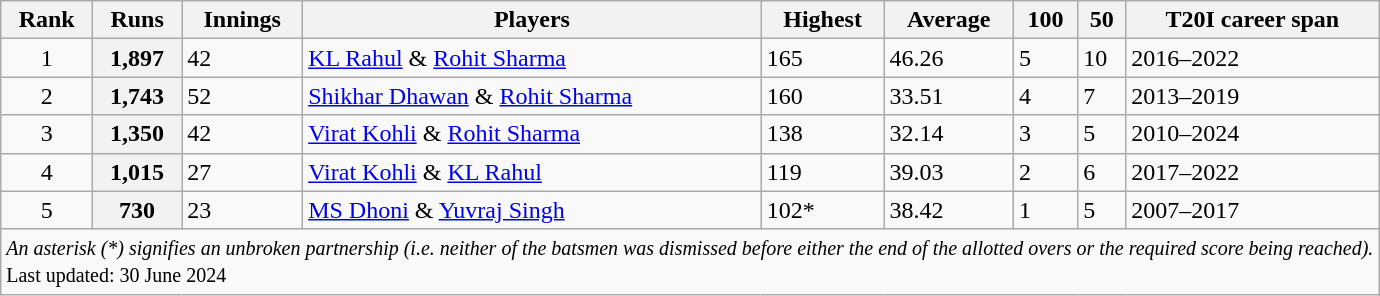<table class="wikitable sortable" style="text-align:centre;">
<tr>
<th scope="col">Rank</th>
<th scope="col">Runs</th>
<th scope="col">Innings</th>
<th scope="col">Players</th>
<th scope="col">Highest</th>
<th scope="col">Average</th>
<th scope="col">100</th>
<th scope="col">50</th>
<th scope="col">T20I career span</th>
</tr>
<tr>
<td align=center>1</td>
<th scope="row">1,897</th>
<td>42</td>
<td><a href='#'>KL Rahul</a> & <a href='#'>Rohit Sharma</a></td>
<td>165</td>
<td>46.26</td>
<td>5</td>
<td>10</td>
<td>2016–2022</td>
</tr>
<tr>
<td align=center>2</td>
<th scope="row">1,743</th>
<td>52</td>
<td><a href='#'>Shikhar Dhawan</a> & <a href='#'>Rohit Sharma</a></td>
<td>160</td>
<td>33.51</td>
<td>4</td>
<td>7</td>
<td>2013–2019</td>
</tr>
<tr>
<td align=center>3</td>
<th scope="row">1,350</th>
<td>42</td>
<td><a href='#'>Virat Kohli</a> & <a href='#'>Rohit Sharma</a></td>
<td>138</td>
<td>32.14</td>
<td>3</td>
<td>5</td>
<td>2010–2024</td>
</tr>
<tr>
<td align=center>4</td>
<th scope="row">1,015</th>
<td>27</td>
<td><a href='#'>Virat Kohli</a> & <a href='#'>KL Rahul</a></td>
<td>119</td>
<td>39.03</td>
<td>2</td>
<td>6</td>
<td>2017–2022</td>
</tr>
<tr>
<td align=center>5</td>
<th scope="row">730</th>
<td>23</td>
<td><a href='#'>MS Dhoni</a> & <a href='#'>Yuvraj Singh</a></td>
<td>102*</td>
<td>38.42</td>
<td>1</td>
<td>5</td>
<td>2007–2017</td>
</tr>
<tr class="sortbottom">
<td scope="row" colspan=10><small> <em>An asterisk (*) signifies an unbroken partnership (i.e. neither of the batsmen was dismissed before either the end of the allotted overs or the required score being reached).</em><br>Last updated: 30 June 2024</small></td>
</tr>
</table>
